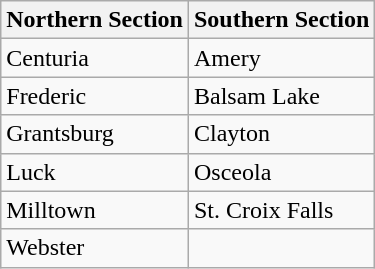<table class="wikitable">
<tr>
<th>Northern Section</th>
<th>Southern Section</th>
</tr>
<tr>
<td>Centuria</td>
<td>Amery</td>
</tr>
<tr>
<td>Frederic</td>
<td>Balsam Lake</td>
</tr>
<tr>
<td>Grantsburg</td>
<td>Clayton</td>
</tr>
<tr>
<td>Luck</td>
<td>Osceola</td>
</tr>
<tr>
<td>Milltown</td>
<td>St. Croix Falls</td>
</tr>
<tr>
<td>Webster</td>
<td></td>
</tr>
</table>
